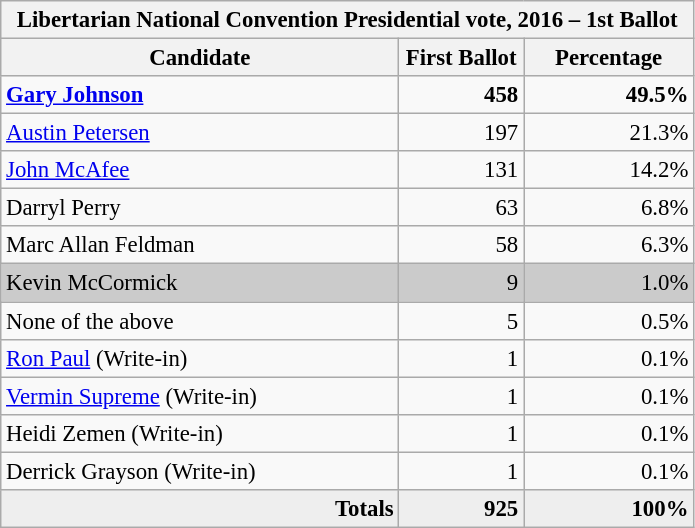<table class="wikitable" style="font-size:95%;">
<tr>
<th colspan="3">Libertarian National Convention Presidential vote, 2016 – 1st Ballot</th>
</tr>
<tr>
<th style="width: 17em">Candidate</th>
<th style="width: 5em">First Ballot</th>
<th style="width: 7em">Percentage</th>
</tr>
<tr>
<td><strong><a href='#'>Gary Johnson</a></strong></td>
<td style="text-align:right;"><strong>458</strong></td>
<td style="text-align:right;"><strong>49.5%</strong></td>
</tr>
<tr>
<td><a href='#'>Austin Petersen</a></td>
<td style="text-align:right;">197</td>
<td style="text-align:right;">21.3%</td>
</tr>
<tr>
<td><a href='#'>John McAfee</a></td>
<td style="text-align:right;">131</td>
<td style="text-align:right;">14.2%</td>
</tr>
<tr>
<td>Darryl Perry</td>
<td style="text-align:right;">63</td>
<td style="text-align:right;">6.8%</td>
</tr>
<tr>
<td>Marc Allan Feldman</td>
<td style="text-align:right;">58</td>
<td style="text-align:right;">6.3%</td>
</tr>
<tr style="background:#cbcbcb">
<td>Kevin McCormick</td>
<td style="text-align:right;">9</td>
<td style="text-align:right;">1.0%</td>
</tr>
<tr>
<td>None of the above</td>
<td style="text-align:right;">5</td>
<td style="text-align:right;">0.5%</td>
</tr>
<tr>
<td><a href='#'>Ron Paul</a> (Write-in)</td>
<td style="text-align:right;">1</td>
<td style="text-align:right;">0.1%</td>
</tr>
<tr>
<td><a href='#'>Vermin Supreme</a> (Write-in)</td>
<td style="text-align:right;">1</td>
<td style="text-align:right;">0.1%</td>
</tr>
<tr>
<td>Heidi Zemen (Write-in)</td>
<td style="text-align:right;">1</td>
<td style="text-align:right;">0.1%</td>
</tr>
<tr>
<td>Derrick Grayson (Write-in)</td>
<td style="text-align:right;">1</td>
<td style="text-align:right;">0.1%</td>
</tr>
<tr style="background:#eee; text-align:right;">
<td><strong>Totals</strong></td>
<td><strong>925</strong></td>
<td><strong>100%</strong></td>
</tr>
</table>
